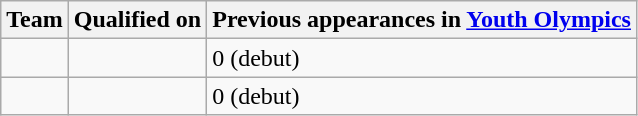<table class="wikitable sortable" style="text-align: left;">
<tr>
<th>Team</th>
<th>Qualified on</th>
<th data-sort-type="number">Previous appearances in <a href='#'>Youth Olympics</a></th>
</tr>
<tr>
<td></td>
<td></td>
<td>0 (debut)</td>
</tr>
<tr>
<td></td>
<td></td>
<td>0 (debut)</td>
</tr>
</table>
